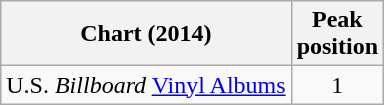<table class="wikitable sortable plainrowheaders">
<tr>
<th>Chart (2014)</th>
<th>Peak<br> position</th>
</tr>
<tr>
<td>U.S. <em>Billboard</em> <a href='#'>Vinyl Albums</a></td>
<td style="text-align:center;">1</td>
</tr>
</table>
